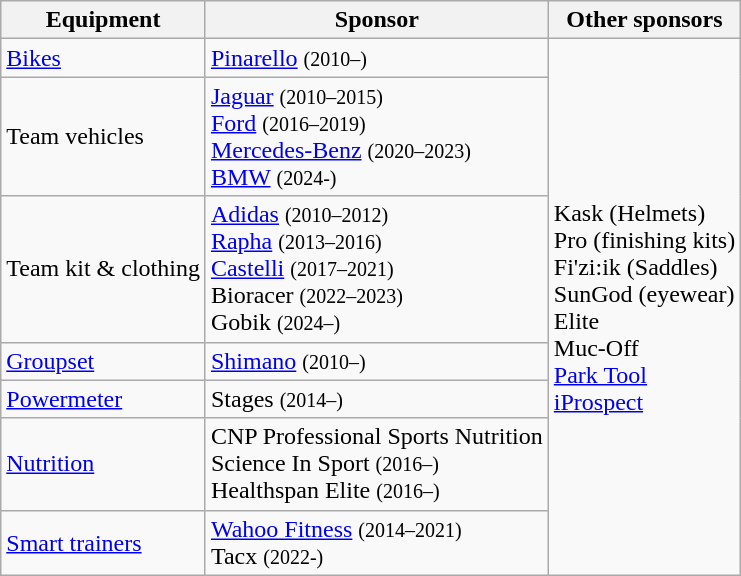<table class="wikitable">
<tr>
<th>Equipment</th>
<th>Sponsor</th>
<th>Other sponsors</th>
</tr>
<tr>
<td><a href='#'>Bikes</a></td>
<td><a href='#'>Pinarello</a> <small>(2010–)</small></td>
<td rowspan="7">Kask (Helmets)<br> Pro (finishing kits) <br>Fi'zi:ik (Saddles) <br> SunGod (eyewear)<br> Elite <br> Muc-Off <br> <a href='#'>Park Tool</a> <br><a href='#'>iProspect</a></td>
</tr>
<tr>
<td>Team vehicles</td>
<td><a href='#'>Jaguar</a> <small>(2010–2015)</small><br> <a href='#'>Ford</a> <small>(2016–2019)</small><br> <a href='#'>Mercedes-Benz</a> <small>(2020–2023)</small><br> <a href='#'>BMW</a> <small> (2024-)</small></td>
</tr>
<tr>
<td>Team kit & clothing</td>
<td><a href='#'>Adidas</a> <small>(2010–2012)</small><br> <a href='#'>Rapha</a> <small>(2013–2016)</small><br> <a href='#'>Castelli</a> <small>(2017–2021)</small><br> Bioracer <small>(2022–2023)</small><br> Gobik <small>(2024–)</small></td>
</tr>
<tr>
<td><a href='#'>Groupset</a></td>
<td><a href='#'>Shimano</a> <small>(2010–)</small></td>
</tr>
<tr>
<td><a href='#'>Powermeter</a></td>
<td>Stages <small>(2014–)</small></td>
</tr>
<tr>
<td><a href='#'>Nutrition</a></td>
<td>CNP Professional Sports Nutrition<br> Science In Sport <small>(2016–)</small> <br> Healthspan Elite <small>(2016–)</small></td>
</tr>
<tr>
<td><a href='#'>Smart trainers</a></td>
<td><a href='#'>Wahoo Fitness</a> <small>(2014–2021)</small><br> Tacx <small>(2022-)</small></td>
</tr>
</table>
